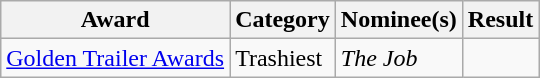<table class="wikitable sortable">
<tr>
<th>Award</th>
<th>Category</th>
<th>Nominee(s)</th>
<th>Result</th>
</tr>
<tr>
<td><a href='#'>Golden Trailer Awards</a></td>
<td>Trashiest</td>
<td><em>The Job</em></td>
<td></td>
</tr>
</table>
